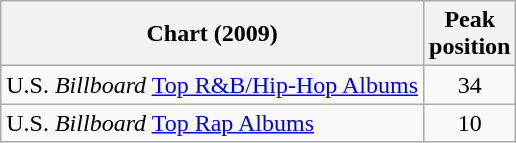<table class="wikitable">
<tr>
<th>Chart (2009)</th>
<th>Peak<br>position</th>
</tr>
<tr>
<td>U.S. <em>Billboard</em> <a href='#'>Top R&B/Hip-Hop Albums</a></td>
<td style="text-align:center;">34</td>
</tr>
<tr>
<td align="left">U.S. <em>Billboard</em> <a href='#'>Top Rap Albums</a></td>
<td style="text-align:center;">10</td>
</tr>
</table>
